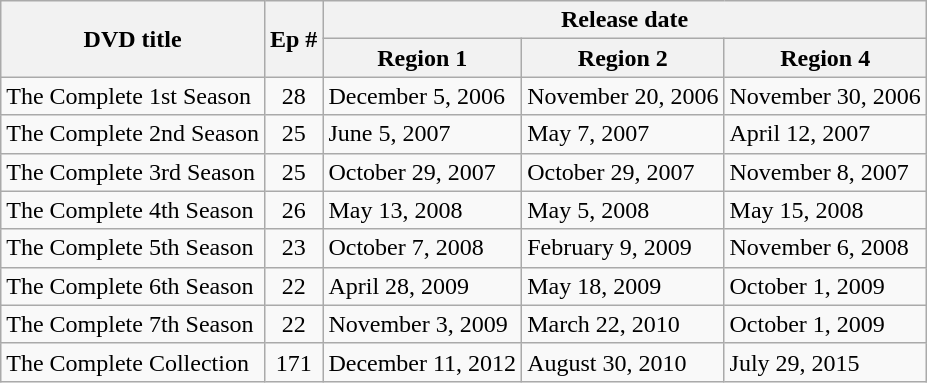<table class="wikitable">
<tr>
<th rowspan="2">DVD title</th>
<th rowspan="2">Ep #</th>
<th colspan="3">Release date</th>
</tr>
<tr>
<th>Region 1</th>
<th>Region 2</th>
<th>Region 4</th>
</tr>
<tr>
<td>The Complete 1st Season</td>
<td style="text-align:center;">28</td>
<td>December 5, 2006</td>
<td>November 20, 2006</td>
<td>November 30, 2006</td>
</tr>
<tr>
<td>The Complete 2nd Season</td>
<td style="text-align:center;">25</td>
<td>June 5, 2007</td>
<td>May 7, 2007</td>
<td>April 12, 2007</td>
</tr>
<tr>
<td>The Complete 3rd Season</td>
<td style="text-align:center;">25</td>
<td>October 29, 2007</td>
<td>October 29, 2007</td>
<td>November 8, 2007</td>
</tr>
<tr>
<td>The Complete 4th Season</td>
<td style="text-align:center;">26</td>
<td>May 13, 2008</td>
<td>May 5, 2008</td>
<td>May 15, 2008</td>
</tr>
<tr>
<td>The Complete 5th Season</td>
<td style="text-align:center;">23</td>
<td>October 7, 2008</td>
<td>February 9, 2009</td>
<td>November 6, 2008</td>
</tr>
<tr>
<td>The Complete 6th Season</td>
<td style="text-align:center;">22</td>
<td>April 28, 2009</td>
<td>May 18, 2009</td>
<td>October 1, 2009</td>
</tr>
<tr>
<td>The Complete 7th Season</td>
<td style="text-align:center;">22</td>
<td>November 3, 2009</td>
<td>March 22, 2010</td>
<td>October 1, 2009</td>
</tr>
<tr>
<td>The Complete Collection</td>
<td style="text-align:center;">171</td>
<td>December 11, 2012</td>
<td>August 30, 2010</td>
<td>July 29, 2015</td>
</tr>
</table>
